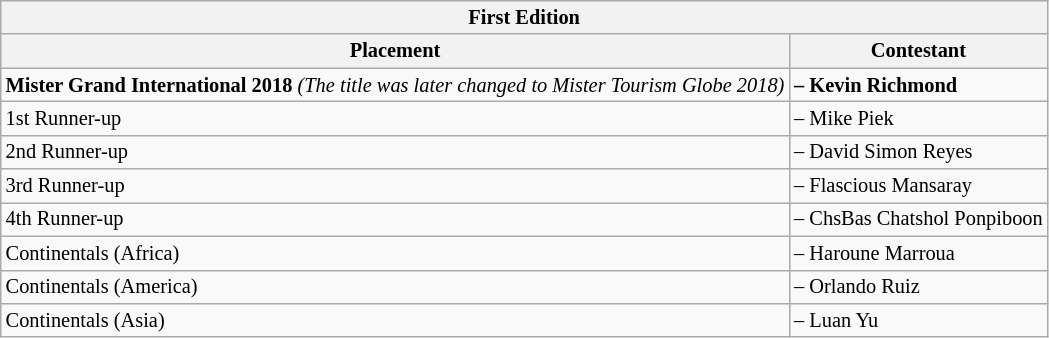<table class="wikitable sortable" style="font-size:85%">
<tr>
<th colspan=2>First Edition</th>
</tr>
<tr>
<th>Placement</th>
<th>Contestant</th>
</tr>
<tr>
<td><strong>Mister Grand International 2018</strong> <em>(The title was later changed to Mister Tourism Globe 2018)</em></td>
<td><strong> – Kevin Richmond</strong></td>
</tr>
<tr>
<td>1st Runner-up</td>
<td> – Mike Piek</td>
</tr>
<tr>
<td>2nd Runner-up</td>
<td> – David Simon Reyes</td>
</tr>
<tr>
<td>3rd Runner-up</td>
<td> – Flascious Mansaray</td>
</tr>
<tr>
<td>4th Runner-up</td>
<td> – ChsBas Chatshol Ponpiboon</td>
</tr>
<tr>
<td>Continentals (Africa)</td>
<td> – Haroune Marroua</td>
</tr>
<tr>
<td>Continentals (America)</td>
<td> – Orlando Ruiz</td>
</tr>
<tr>
<td>Continentals (Asia)</td>
<td> – Luan Yu</td>
</tr>
</table>
